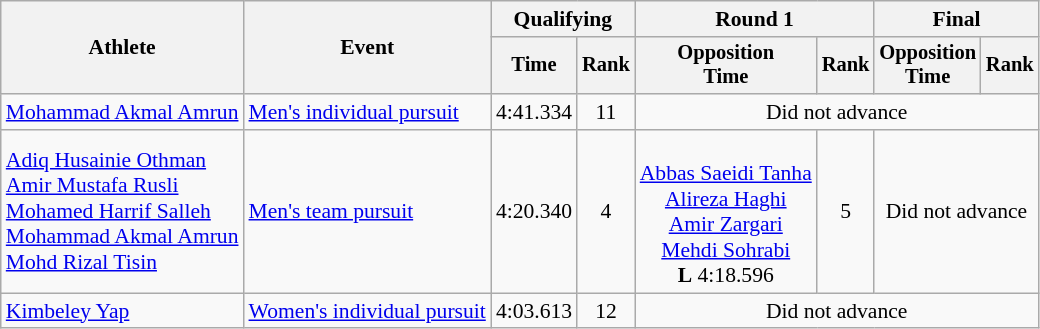<table class=wikitable style="text-align:center; font-size:90%">
<tr>
<th rowspan=2>Athlete</th>
<th rowspan=2>Event</th>
<th colspan=2>Qualifying</th>
<th colspan=2>Round 1</th>
<th colspan=2>Final</th>
</tr>
<tr style="font-size:95%">
<th>Time</th>
<th>Rank</th>
<th>Opposition<br>Time</th>
<th>Rank</th>
<th>Opposition<br>Time</th>
<th>Rank</th>
</tr>
<tr>
<td align=left><a href='#'>Mohammad Akmal Amrun</a></td>
<td align=left><a href='#'>Men's individual pursuit</a></td>
<td>4:41.334</td>
<td>11</td>
<td colspan=4>Did not advance</td>
</tr>
<tr>
<td align=left><a href='#'>Adiq Husainie Othman</a><br><a href='#'>Amir Mustafa Rusli</a><br><a href='#'>Mohamed Harrif Salleh</a><br><a href='#'>Mohammad Akmal Amrun</a><br><a href='#'>Mohd Rizal Tisin</a></td>
<td align=left><a href='#'>Men's team pursuit</a></td>
<td>4:20.340</td>
<td>4 <strong></strong></td>
<td><br><a href='#'>Abbas Saeidi Tanha</a><br><a href='#'>Alireza Haghi</a><br><a href='#'>Amir Zargari</a><br><a href='#'>Mehdi Sohrabi</a><br><strong>L</strong> 4:18.596</td>
<td>5</td>
<td colspan=2>Did not advance</td>
</tr>
<tr>
<td align="left"><a href='#'>Kimbeley Yap</a></td>
<td align=left><a href='#'>Women's individual pursuit</a></td>
<td>4:03.613</td>
<td>12</td>
<td colspan=4>Did not advance</td>
</tr>
</table>
